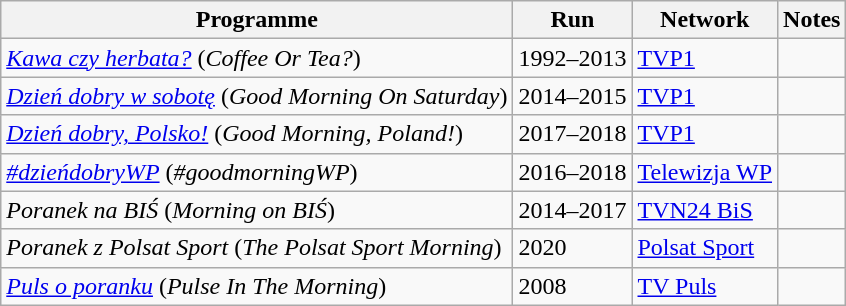<table class="wikitable">
<tr>
<th>Programme</th>
<th>Run</th>
<th>Network</th>
<th>Notes</th>
</tr>
<tr>
<td><em><a href='#'>Kawa czy herbata?</a></em> (<em>Coffee Or Tea?</em>)</td>
<td>1992–2013</td>
<td><a href='#'>TVP1</a></td>
<td></td>
</tr>
<tr>
<td><em><a href='#'>Dzień dobry w sobotę</a></em> (<em>Good Morning On Saturday</em>)</td>
<td>2014–2015</td>
<td><a href='#'>TVP1</a></td>
<td></td>
</tr>
<tr>
<td><em><a href='#'>Dzień dobry, Polsko!</a></em> (<em>Good Morning, Poland!</em>)</td>
<td>2017–2018</td>
<td><a href='#'>TVP1</a></td>
<td></td>
</tr>
<tr>
<td><em><a href='#'>#dzieńdobryWP</a></em> (<em>#goodmorningWP</em>)</td>
<td>2016–2018</td>
<td><a href='#'>Telewizja WP</a></td>
<td></td>
</tr>
<tr>
<td><em>Poranek na BIŚ</em> (<em>Morning on BIŚ</em>)</td>
<td>2014–2017</td>
<td><a href='#'>TVN24 BiS</a></td>
<td></td>
</tr>
<tr>
<td><em>Poranek z Polsat Sport</em> (<em>The Polsat Sport Morning</em>)</td>
<td>2020</td>
<td><a href='#'>Polsat Sport</a></td>
<td></td>
</tr>
<tr>
<td><em><a href='#'>Puls o poranku</a></em> (<em>Pulse In The Morning</em>)</td>
<td>2008</td>
<td><a href='#'>TV Puls</a></td>
<td></td>
</tr>
</table>
